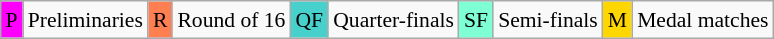<table class="wikitable" style="margin:0.5em auto; font-size:90%; line-height:1.25em;">
<tr>
<td bgcolor="#FF00FF" align=center>P</td>
<td>Preliminaries</td>
<td bgcolor="#FF7F50" align=center>R</td>
<td>Round of 16</td>
<td bgcolor="#48D1CC" align=center>QF</td>
<td>Quarter-finals</td>
<td bgcolor="#7FFFD4" align=center>SF</td>
<td>Semi-finals</td>
<td bgcolor="gold" align=center>M</td>
<td>Medal matches</td>
</tr>
</table>
